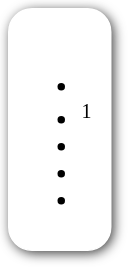<table style=" border-radius:1em; box-shadow: 0.1em 0.1em 0.5em rgba(0,0,0,0.75); background-color: white; border: 1px solid white; padding: 5px;">
<tr style="vertical-align:top;">
<td><br><ul><li></li><li><sup>1</sup></li><li></li><li></li><li></li></ul></td>
<td></td>
</tr>
</table>
